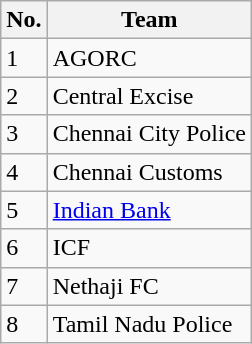<table class="wikitable">
<tr>
<th>No.</th>
<th>Team</th>
</tr>
<tr>
<td>1</td>
<td>AGORC</td>
</tr>
<tr>
<td>2</td>
<td>Central Excise</td>
</tr>
<tr>
<td>3</td>
<td>Chennai City Police</td>
</tr>
<tr>
<td>4</td>
<td>Chennai Customs</td>
</tr>
<tr>
<td>5</td>
<td><a href='#'>Indian Bank</a></td>
</tr>
<tr>
<td>6</td>
<td>ICF</td>
</tr>
<tr>
<td>7</td>
<td>Nethaji FC</td>
</tr>
<tr>
<td>8</td>
<td>Tamil Nadu Police</td>
</tr>
</table>
